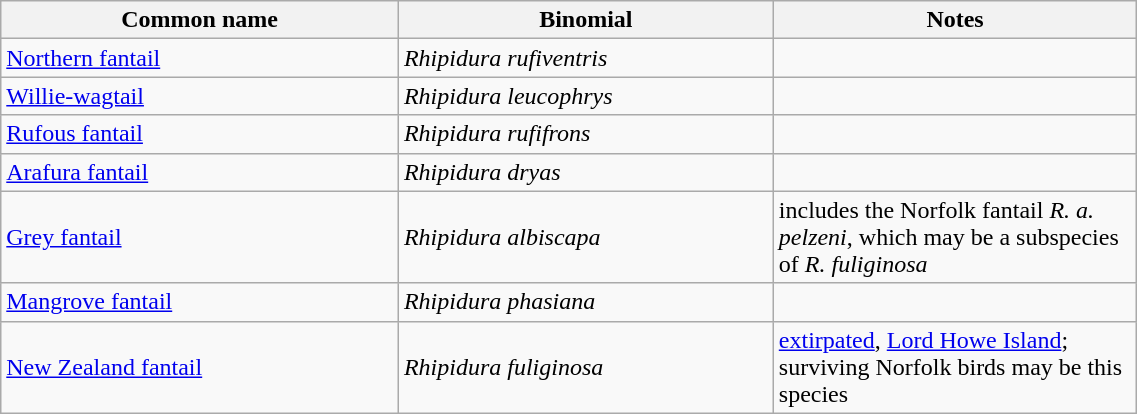<table style="width:60%;" class="wikitable">
<tr>
<th width=35%>Common name</th>
<th width=33%>Binomial</th>
<th width=32%>Notes</th>
</tr>
<tr>
<td><a href='#'>Northern fantail</a></td>
<td><em>Rhipidura rufiventris</em></td>
<td></td>
</tr>
<tr>
<td><a href='#'>Willie-wagtail</a></td>
<td><em>Rhipidura leucophrys</em></td>
<td></td>
</tr>
<tr>
<td><a href='#'>Rufous fantail</a></td>
<td><em>Rhipidura rufifrons</em></td>
<td></td>
</tr>
<tr>
<td><a href='#'>Arafura fantail</a></td>
<td><em>Rhipidura dryas</em></td>
<td></td>
</tr>
<tr>
<td><a href='#'>Grey fantail</a></td>
<td><em>Rhipidura albiscapa</em></td>
<td>includes the Norfolk fantail <em>R. a. pelzeni</em>, which may be a subspecies of <em>R. fuliginosa</em></td>
</tr>
<tr>
<td><a href='#'>Mangrove fantail</a></td>
<td><em>Rhipidura phasiana</em></td>
<td></td>
</tr>
<tr>
<td><a href='#'>New Zealand fantail</a></td>
<td><em>Rhipidura fuliginosa</em></td>
<td><a href='#'>extirpated</a>, <a href='#'>Lord Howe Island</a>; surviving Norfolk birds may be this species</td>
</tr>
</table>
